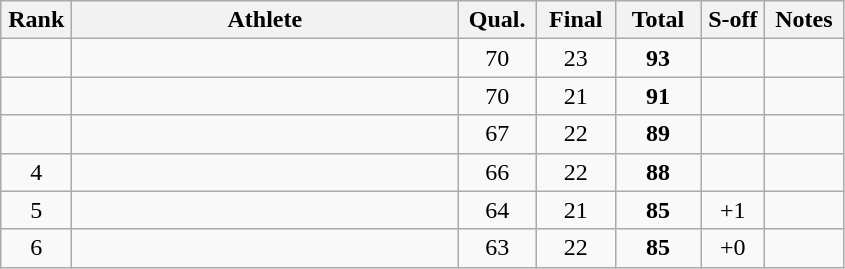<table class="wikitable" style="text-align:center">
<tr>
<th width=40>Rank</th>
<th width=250>Athlete</th>
<th width=45>Qual.</th>
<th width=45>Final</th>
<th width=50>Total</th>
<th width=35>S-off</th>
<th width=45>Notes</th>
</tr>
<tr>
<td></td>
<td align=left></td>
<td>70</td>
<td>23</td>
<td><strong>93</strong></td>
<td></td>
<td></td>
</tr>
<tr>
<td></td>
<td align=left></td>
<td>70</td>
<td>21</td>
<td><strong>91</strong></td>
<td></td>
<td></td>
</tr>
<tr>
<td></td>
<td align=left></td>
<td>67</td>
<td>22</td>
<td><strong>89</strong></td>
<td></td>
<td></td>
</tr>
<tr>
<td>4</td>
<td align=left></td>
<td>66</td>
<td>22</td>
<td><strong>88</strong></td>
<td></td>
<td></td>
</tr>
<tr>
<td>5</td>
<td align=left></td>
<td>64</td>
<td>21</td>
<td><strong>85</strong></td>
<td>+1</td>
<td></td>
</tr>
<tr>
<td>6</td>
<td align=left></td>
<td>63</td>
<td>22</td>
<td><strong>85</strong></td>
<td>+0</td>
<td></td>
</tr>
</table>
